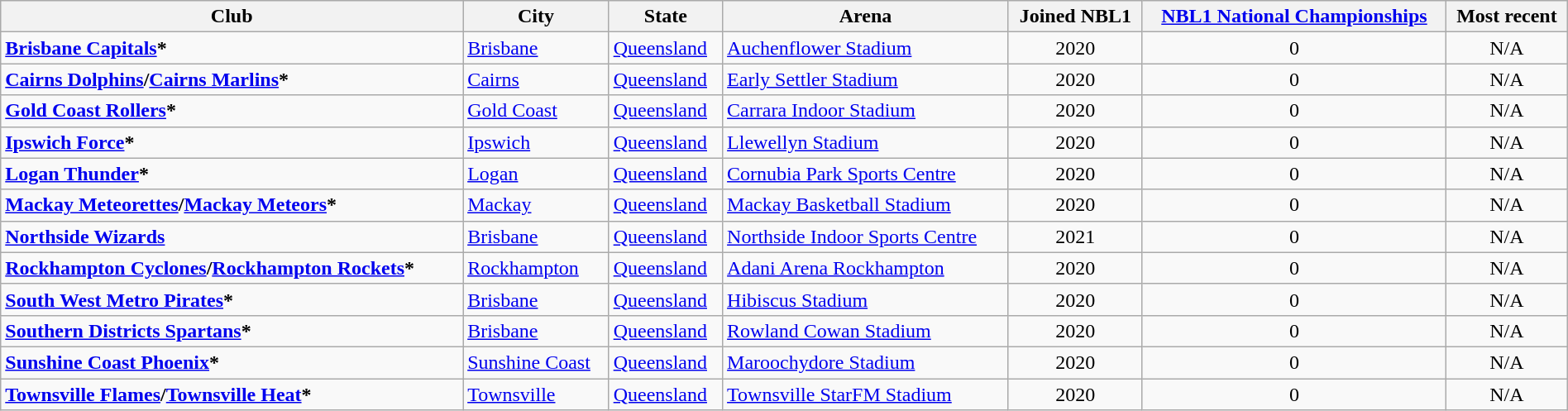<table class="wikitable sortable" style="width:100%">
<tr>
<th>Club</th>
<th>City</th>
<th>State</th>
<th>Arena</th>
<th>Joined NBL1</th>
<th><a href='#'>NBL1 National Championships</a></th>
<th>Most recent</th>
</tr>
<tr>
<td><strong><a href='#'>Brisbane Capitals</a>*</strong></td>
<td><a href='#'>Brisbane</a></td>
<td> <a href='#'>Queensland</a></td>
<td><a href='#'>Auchenflower Stadium</a></td>
<td style="text-align:center;">2020</td>
<td style="text-align:center;">0</td>
<td style="text-align:center;">N/A</td>
</tr>
<tr>
<td><strong><a href='#'>Cairns Dolphins</a>/<a href='#'>Cairns Marlins</a>*</strong></td>
<td><a href='#'>Cairns</a></td>
<td> <a href='#'>Queensland</a></td>
<td><a href='#'>Early Settler Stadium</a></td>
<td style="text-align:center;">2020</td>
<td style="text-align:center;">0</td>
<td style="text-align:center;">N/A</td>
</tr>
<tr>
<td><strong><a href='#'>Gold Coast Rollers</a>*</strong></td>
<td><a href='#'>Gold Coast</a></td>
<td> <a href='#'>Queensland</a></td>
<td><a href='#'>Carrara Indoor Stadium</a></td>
<td style="text-align:center;">2020</td>
<td style="text-align:center;">0</td>
<td style="text-align:center;">N/A</td>
</tr>
<tr>
<td><strong><a href='#'>Ipswich Force</a>*</strong></td>
<td><a href='#'>Ipswich</a></td>
<td> <a href='#'>Queensland</a></td>
<td><a href='#'>Llewellyn Stadium</a></td>
<td style="text-align:center;">2020</td>
<td style="text-align:center;">0</td>
<td style="text-align:center;">N/A</td>
</tr>
<tr>
<td><strong><a href='#'>Logan Thunder</a>*</strong></td>
<td><a href='#'>Logan</a></td>
<td> <a href='#'>Queensland</a></td>
<td><a href='#'>Cornubia Park Sports Centre</a></td>
<td style="text-align:center;">2020</td>
<td style="text-align:center;">0</td>
<td style="text-align:center;">N/A</td>
</tr>
<tr>
<td><strong><a href='#'>Mackay Meteorettes</a>/<a href='#'>Mackay Meteors</a>*</strong></td>
<td><a href='#'>Mackay</a></td>
<td> <a href='#'>Queensland</a></td>
<td><a href='#'>Mackay Basketball Stadium</a></td>
<td style="text-align:center;">2020</td>
<td style="text-align:center;">0</td>
<td style="text-align:center;">N/A</td>
</tr>
<tr>
<td><strong><a href='#'>Northside Wizards</a></strong></td>
<td><a href='#'>Brisbane</a></td>
<td> <a href='#'>Queensland</a></td>
<td><a href='#'>Northside Indoor Sports Centre</a></td>
<td style="text-align:center;">2021</td>
<td style="text-align:center;">0</td>
<td style="text-align:center;">N/A</td>
</tr>
<tr>
<td><strong><a href='#'>Rockhampton Cyclones</a>/<a href='#'>Rockhampton Rockets</a>*</strong></td>
<td><a href='#'>Rockhampton</a></td>
<td> <a href='#'>Queensland</a></td>
<td><a href='#'>Adani Arena Rockhampton</a></td>
<td style="text-align:center;">2020</td>
<td style="text-align:center;">0</td>
<td style="text-align:center;">N/A</td>
</tr>
<tr>
<td><strong><a href='#'>South West Metro Pirates</a>*</strong></td>
<td><a href='#'>Brisbane</a></td>
<td> <a href='#'>Queensland</a></td>
<td><a href='#'>Hibiscus Stadium</a></td>
<td style="text-align:center;">2020</td>
<td style="text-align:center;">0</td>
<td style="text-align:center;">N/A</td>
</tr>
<tr>
<td><strong><a href='#'>Southern Districts Spartans</a>*</strong></td>
<td><a href='#'>Brisbane</a></td>
<td> <a href='#'>Queensland</a></td>
<td><a href='#'>Rowland Cowan Stadium</a></td>
<td style="text-align:center;">2020</td>
<td style="text-align:center;">0</td>
<td style="text-align:center;">N/A</td>
</tr>
<tr>
<td><strong><a href='#'>Sunshine Coast Phoenix</a>*</strong></td>
<td><a href='#'>Sunshine Coast</a></td>
<td> <a href='#'>Queensland</a></td>
<td><a href='#'>Maroochydore Stadium</a></td>
<td style="text-align:center;">2020</td>
<td style="text-align:center;">0</td>
<td style="text-align:center;">N/A</td>
</tr>
<tr>
<td><strong><a href='#'>Townsville Flames</a>/<a href='#'>Townsville Heat</a>*</strong></td>
<td><a href='#'>Townsville</a></td>
<td> <a href='#'>Queensland</a></td>
<td><a href='#'>Townsville StarFM Stadium</a></td>
<td style="text-align:center;">2020</td>
<td style="text-align:center;">0</td>
<td style="text-align:center;">N/A</td>
</tr>
</table>
